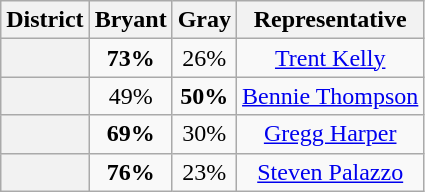<table class=wikitable>
<tr>
<th>District</th>
<th>Bryant</th>
<th>Gray</th>
<th>Representative</th>
</tr>
<tr align=center>
<th></th>
<td><strong>73%</strong></td>
<td>26%</td>
<td><a href='#'>Trent Kelly</a></td>
</tr>
<tr align=center>
<th></th>
<td>49%</td>
<td><strong>50%</strong></td>
<td><a href='#'>Bennie Thompson</a></td>
</tr>
<tr align=center>
<th></th>
<td><strong>69%</strong></td>
<td>30%</td>
<td><a href='#'>Gregg Harper</a></td>
</tr>
<tr align=center>
<th></th>
<td><strong>76%</strong></td>
<td>23%</td>
<td><a href='#'>Steven Palazzo</a></td>
</tr>
</table>
